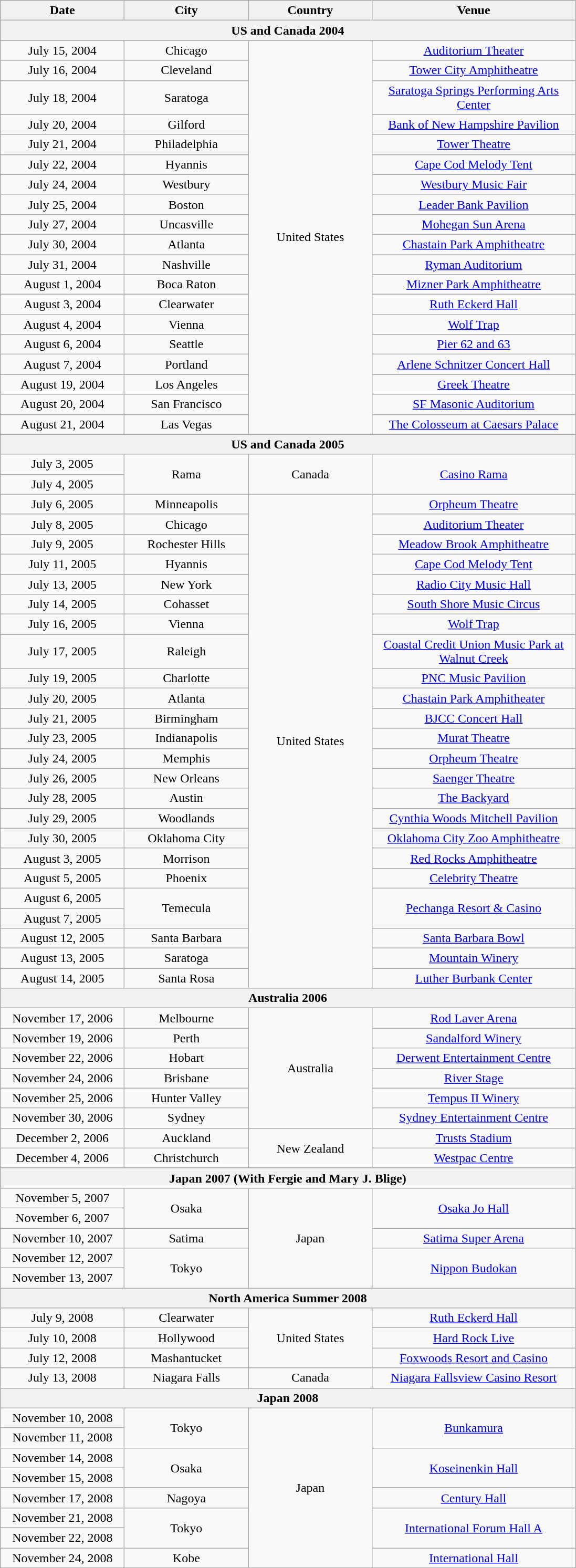<table class="wikitable" style="text-align:center">
<tr>
<th style="width:150px;">Date</th>
<th style="width:150px;">City</th>
<th style="width:150px;">Country</th>
<th style="width:250px;">Venue</th>
</tr>
<tr>
<th colspan="4">US and Canada 2004</th>
</tr>
<tr>
<td>July 15, 2004</td>
<td>Chicago</td>
<td rowspan="19">United States</td>
<td><a href='#'>Auditorium Theater</a></td>
</tr>
<tr>
<td>July 16, 2004</td>
<td>Cleveland</td>
<td><a href='#'>Tower City Amphitheatre</a></td>
</tr>
<tr>
<td>July 18, 2004</td>
<td>Saratoga</td>
<td><a href='#'>Saratoga Springs Performing Arts Center</a></td>
</tr>
<tr>
<td>July 20, 2004</td>
<td>Gilford</td>
<td><a href='#'>Bank of New Hampshire Pavilion</a></td>
</tr>
<tr>
<td>July 21, 2004</td>
<td>Philadelphia</td>
<td><a href='#'>Tower Theatre</a></td>
</tr>
<tr>
<td>July 22, 2004</td>
<td>Hyannis</td>
<td><a href='#'>Cape Cod Melody Tent</a></td>
</tr>
<tr>
<td>July 24, 2004</td>
<td>Westbury</td>
<td><a href='#'>Westbury Music Fair</a></td>
</tr>
<tr>
<td>July 25, 2004</td>
<td>Boston</td>
<td><a href='#'>Leader Bank Pavilion</a></td>
</tr>
<tr>
<td>July 27, 2004</td>
<td>Uncasville</td>
<td><a href='#'>Mohegan Sun Arena</a></td>
</tr>
<tr>
<td>July 30, 2004</td>
<td>Atlanta</td>
<td><a href='#'>Chastain Park Amphitheatre</a></td>
</tr>
<tr>
<td>July 31, 2004</td>
<td>Nashville</td>
<td><a href='#'>Ryman Auditorium</a></td>
</tr>
<tr>
<td>August 1, 2004</td>
<td>Boca Raton</td>
<td><a href='#'>Mizner Park Amphitheatre</a></td>
</tr>
<tr>
<td>August 3, 2004</td>
<td>Clearwater</td>
<td><a href='#'>Ruth Eckerd Hall</a></td>
</tr>
<tr>
<td>August 4, 2004</td>
<td>Vienna</td>
<td><a href='#'>Wolf Trap</a></td>
</tr>
<tr>
<td>August 6, 2004</td>
<td>Seattle</td>
<td><a href='#'>Pier 62 and 63</a></td>
</tr>
<tr>
<td>August 7, 2004</td>
<td>Portland</td>
<td><a href='#'>Arlene Schnitzer Concert Hall</a></td>
</tr>
<tr>
<td>August 19, 2004</td>
<td>Los Angeles</td>
<td><a href='#'>Greek Theatre</a></td>
</tr>
<tr>
<td>August 20, 2004</td>
<td>San Francisco</td>
<td><a href='#'>SF Masonic Auditorium</a></td>
</tr>
<tr>
<td>August 21, 2004</td>
<td>Las Vegas</td>
<td><a href='#'>The Colosseum at Caesars Palace</a></td>
</tr>
<tr>
<th colspan="4">US and Canada 2005</th>
</tr>
<tr>
<td>July 3, 2005</td>
<td rowspan="2">Rama</td>
<td rowspan="2">Canada</td>
<td rowspan="2"><a href='#'>Casino Rama</a></td>
</tr>
<tr>
<td>July 4, 2005</td>
</tr>
<tr>
<td>July 6, 2005</td>
<td>Minneapolis</td>
<td rowspan="24">United States</td>
<td><a href='#'>Orpheum Theatre</a></td>
</tr>
<tr>
<td>July 8, 2005</td>
<td>Chicago</td>
<td><a href='#'>Auditorium Theater</a></td>
</tr>
<tr>
<td>July 9, 2005</td>
<td>Rochester Hills</td>
<td><a href='#'>Meadow Brook Amphitheatre</a></td>
</tr>
<tr>
<td>July 11, 2005</td>
<td>Hyannis</td>
<td><a href='#'>Cape Cod Melody Tent</a></td>
</tr>
<tr>
<td>July 13, 2005</td>
<td>New York</td>
<td><a href='#'>Radio City Music Hall</a></td>
</tr>
<tr>
<td>July 14, 2005</td>
<td>Cohasset</td>
<td><a href='#'>South Shore Music Circus</a></td>
</tr>
<tr>
<td>July 16, 2005</td>
<td>Vienna</td>
<td><a href='#'>Wolf Trap</a></td>
</tr>
<tr>
<td>July 17, 2005</td>
<td>Raleigh</td>
<td><a href='#'>Coastal Credit Union Music Park at Walnut Creek</a></td>
</tr>
<tr>
<td>July 19, 2005</td>
<td>Charlotte</td>
<td><a href='#'>PNC Music Pavilion</a></td>
</tr>
<tr>
<td>July 20, 2005</td>
<td>Atlanta</td>
<td><a href='#'>Chastain Park Amphitheater</a></td>
</tr>
<tr>
<td>July 21, 2005</td>
<td>Birmingham</td>
<td><a href='#'>BJCC Concert Hall</a></td>
</tr>
<tr>
<td>July 23, 2005</td>
<td>Indianapolis</td>
<td><a href='#'>Murat Theatre</a></td>
</tr>
<tr>
<td>July 24, 2005</td>
<td>Memphis</td>
<td><a href='#'>Orpheum Theatre</a></td>
</tr>
<tr>
<td>July 26, 2005</td>
<td>New Orleans</td>
<td><a href='#'>Saenger Theatre</a></td>
</tr>
<tr>
<td>July 28, 2005</td>
<td>Austin</td>
<td><a href='#'>The Backyard</a></td>
</tr>
<tr>
<td>July 29, 2005</td>
<td>Woodlands</td>
<td><a href='#'>Cynthia Woods Mitchell Pavilion</a></td>
</tr>
<tr>
<td>July 30, 2005</td>
<td>Oklahoma City</td>
<td><a href='#'>Oklahoma City Zoo Amphitheatre</a></td>
</tr>
<tr>
<td>August 3, 2005</td>
<td>Morrison</td>
<td><a href='#'>Red Rocks Amphitheatre</a></td>
</tr>
<tr>
<td>August 5, 2005</td>
<td>Phoenix</td>
<td><a href='#'>Celebrity Theatre</a></td>
</tr>
<tr>
<td>August 6, 2005</td>
<td rowspan="2">Temecula</td>
<td rowspan="2"><a href='#'>Pechanga Resort & Casino</a></td>
</tr>
<tr>
<td>August 7, 2005</td>
</tr>
<tr>
<td>August 12, 2005</td>
<td>Santa Barbara</td>
<td><a href='#'>Santa Barbara Bowl</a></td>
</tr>
<tr>
<td>August 13, 2005</td>
<td>Saratoga</td>
<td><a href='#'>Mountain Winery</a></td>
</tr>
<tr>
<td>August 14, 2005</td>
<td>Santa Rosa</td>
<td><a href='#'>Luther Burbank Center</a></td>
</tr>
<tr>
<th colspan="4">Australia 2006</th>
</tr>
<tr>
<td>November 17, 2006</td>
<td>Melbourne</td>
<td rowspan="6">Australia</td>
<td><a href='#'>Rod Laver Arena</a></td>
</tr>
<tr>
<td>November 19, 2006</td>
<td>Perth</td>
<td><a href='#'>Sandalford Winery</a></td>
</tr>
<tr>
<td>November 22, 2006</td>
<td>Hobart</td>
<td><a href='#'>Derwent Entertainment Centre</a></td>
</tr>
<tr>
<td>November 24, 2006</td>
<td>Brisbane</td>
<td><a href='#'>River Stage</a></td>
</tr>
<tr>
<td>November 25, 2006</td>
<td>Hunter Valley</td>
<td><a href='#'>Tempus II Winery</a></td>
</tr>
<tr>
<td>November 30, 2006</td>
<td>Sydney</td>
<td><a href='#'>Sydney Entertainment Centre</a></td>
</tr>
<tr>
<td>December 2, 2006</td>
<td>Auckland</td>
<td rowspan="2">New Zealand</td>
<td><a href='#'>Trusts Stadium</a></td>
</tr>
<tr>
<td>December 4, 2006</td>
<td>Christchurch</td>
<td><a href='#'>Westpac Centre</a></td>
</tr>
<tr>
<th colspan="4">Japan 2007 (With Fergie and Mary J. Blige)</th>
</tr>
<tr>
<td>November 5, 2007</td>
<td rowspan="2">Osaka</td>
<td rowspan="5">Japan</td>
<td rowspan="2"><a href='#'>Osaka Jo Hall</a></td>
</tr>
<tr>
<td>November 6, 2007</td>
</tr>
<tr>
<td>November 10, 2007</td>
<td>Satima</td>
<td><a href='#'>Satima Super Arena</a></td>
</tr>
<tr>
<td>November 12, 2007</td>
<td rowspan="2">Tokyo</td>
<td rowspan="2"><a href='#'>Nippon Budokan</a></td>
</tr>
<tr>
<td>November 13, 2007</td>
</tr>
<tr>
<th colspan="4">North America Summer 2008</th>
</tr>
<tr>
<td>July 9, 2008</td>
<td>Clearwater</td>
<td rowspan="3">United States</td>
<td><a href='#'>Ruth Eckerd Hall</a></td>
</tr>
<tr>
<td>July 10, 2008</td>
<td>Hollywood</td>
<td><a href='#'>Hard Rock Live</a></td>
</tr>
<tr>
<td>July 12, 2008</td>
<td>Mashantucket</td>
<td><a href='#'>Foxwoods Resort and Casino</a></td>
</tr>
<tr>
<td>July 13, 2008</td>
<td>Niagara Falls</td>
<td>Canada</td>
<td><a href='#'>Niagara Fallsview Casino Resort</a></td>
</tr>
<tr>
<th colspan="4">Japan 2008</th>
</tr>
<tr>
<td>November 10, 2008</td>
<td rowspan="2">Tokyo</td>
<td rowspan="8">Japan</td>
<td rowspan="2"><a href='#'>Bunkamura</a></td>
</tr>
<tr>
<td>November 11, 2008</td>
</tr>
<tr>
<td>November 14, 2008</td>
<td rowspan="2">Osaka</td>
<td rowspan="2"><a href='#'>Koseinenkin Hall</a></td>
</tr>
<tr>
<td>November 15, 2008</td>
</tr>
<tr>
<td>November 17, 2008</td>
<td>Nagoya</td>
<td><a href='#'>Century Hall</a></td>
</tr>
<tr>
<td>November 21, 2008</td>
<td rowspan="2">Tokyo</td>
<td rowspan="2"><a href='#'>International Forum Hall A</a></td>
</tr>
<tr>
<td>November 22, 2008</td>
</tr>
<tr>
<td>November 24, 2008</td>
<td>Kobe</td>
<td><a href='#'>International Hall</a></td>
</tr>
</table>
